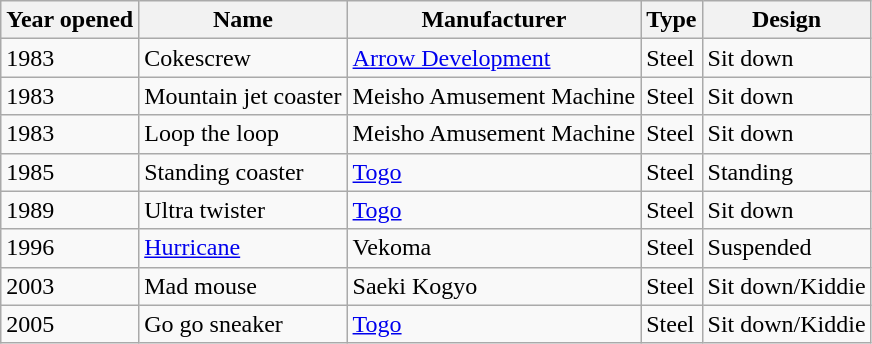<table class= "wikitable">
<tr>
<th>Year opened</th>
<th>Name</th>
<th>Manufacturer</th>
<th>Type</th>
<th>Design</th>
</tr>
<tr>
<td>1983</td>
<td>Cokescrew</td>
<td><a href='#'>Arrow Development</a></td>
<td>Steel</td>
<td>Sit down</td>
</tr>
<tr>
<td>1983</td>
<td>Mountain jet coaster</td>
<td>Meisho Amusement Machine</td>
<td>Steel</td>
<td>Sit down</td>
</tr>
<tr>
<td>1983</td>
<td>Loop the loop</td>
<td>Meisho Amusement Machine</td>
<td>Steel</td>
<td>Sit down</td>
</tr>
<tr>
<td>1985</td>
<td>Standing coaster</td>
<td><a href='#'>Togo</a></td>
<td>Steel</td>
<td>Standing</td>
</tr>
<tr>
<td>1989</td>
<td>Ultra twister</td>
<td><a href='#'>Togo</a></td>
<td>Steel</td>
<td>Sit down</td>
</tr>
<tr>
<td>1996</td>
<td><a href='#'>Hurricane</a></td>
<td>Vekoma</td>
<td>Steel</td>
<td>Suspended</td>
</tr>
<tr>
<td>2003</td>
<td>Mad mouse</td>
<td>Saeki Kogyo</td>
<td>Steel</td>
<td>Sit down/Kiddie</td>
</tr>
<tr>
<td>2005</td>
<td>Go go sneaker</td>
<td><a href='#'>Togo</a></td>
<td>Steel</td>
<td>Sit down/Kiddie</td>
</tr>
</table>
